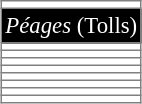<table border=1 cellpadding=2 style="margin-left:1em; margin-bottom: 1em; color: black; border-collapse: collapse; font-size: 95%;">
<tr align="center" bgcolor="FFFFFF" style="color: white;font-size:120%;">
<td colspan="1"></td>
</tr>
<tr align="center" bgcolor="000000" style="color: white">
<td><em>Péages</em> (Tolls)</td>
</tr>
<tr>
<td></td>
</tr>
<tr>
<td></td>
</tr>
<tr>
<td></td>
</tr>
<tr>
<td></td>
</tr>
<tr>
<td></td>
</tr>
<tr>
<td></td>
</tr>
<tr>
<td></td>
</tr>
<tr>
<td></td>
</tr>
</table>
